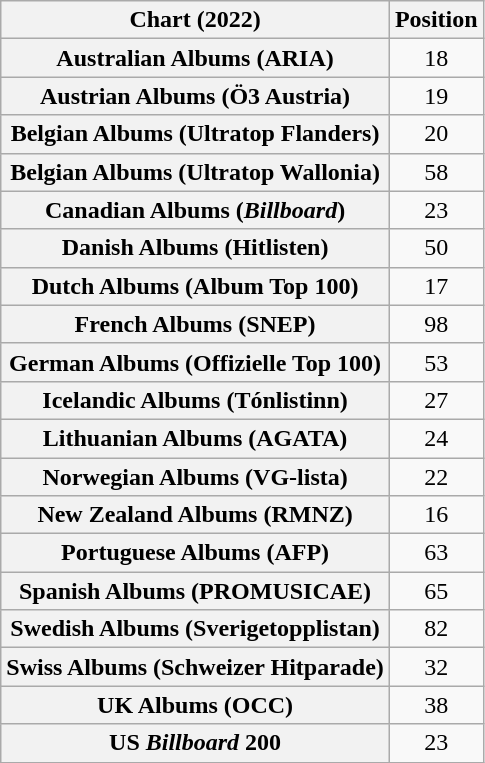<table class="wikitable plainrowheaders sortable" style="text-align:center">
<tr>
<th scope="col">Chart (2022)</th>
<th scope="col">Position</th>
</tr>
<tr>
<th scope="row">Australian Albums (ARIA)</th>
<td>18</td>
</tr>
<tr>
<th scope="row">Austrian Albums (Ö3 Austria)</th>
<td>19</td>
</tr>
<tr>
<th scope="row">Belgian Albums (Ultratop Flanders)</th>
<td>20</td>
</tr>
<tr>
<th scope="row">Belgian Albums (Ultratop Wallonia)</th>
<td>58</td>
</tr>
<tr>
<th scope="row">Canadian Albums (<em>Billboard</em>)</th>
<td>23</td>
</tr>
<tr>
<th scope="row">Danish Albums (Hitlisten)</th>
<td>50</td>
</tr>
<tr>
<th scope="row">Dutch Albums (Album Top 100)</th>
<td>17</td>
</tr>
<tr>
<th scope="row">French Albums (SNEP)</th>
<td>98</td>
</tr>
<tr>
<th scope="row">German Albums (Offizielle Top 100)</th>
<td>53</td>
</tr>
<tr>
<th scope="row">Icelandic Albums (Tónlistinn)</th>
<td>27</td>
</tr>
<tr>
<th scope="row">Lithuanian Albums (AGATA)</th>
<td>24</td>
</tr>
<tr>
<th scope="row">Norwegian Albums (VG-lista)</th>
<td>22</td>
</tr>
<tr>
<th scope="row">New Zealand Albums (RMNZ)</th>
<td>16</td>
</tr>
<tr>
<th scope="row">Portuguese Albums (AFP)</th>
<td>63</td>
</tr>
<tr>
<th scope="row">Spanish Albums (PROMUSICAE)</th>
<td>65</td>
</tr>
<tr>
<th scope="row">Swedish Albums (Sverigetopplistan)</th>
<td>82</td>
</tr>
<tr>
<th scope="row">Swiss Albums (Schweizer Hitparade)</th>
<td>32</td>
</tr>
<tr>
<th scope="row">UK Albums (OCC)</th>
<td>38</td>
</tr>
<tr>
<th scope="row">US <em>Billboard</em> 200</th>
<td>23</td>
</tr>
</table>
